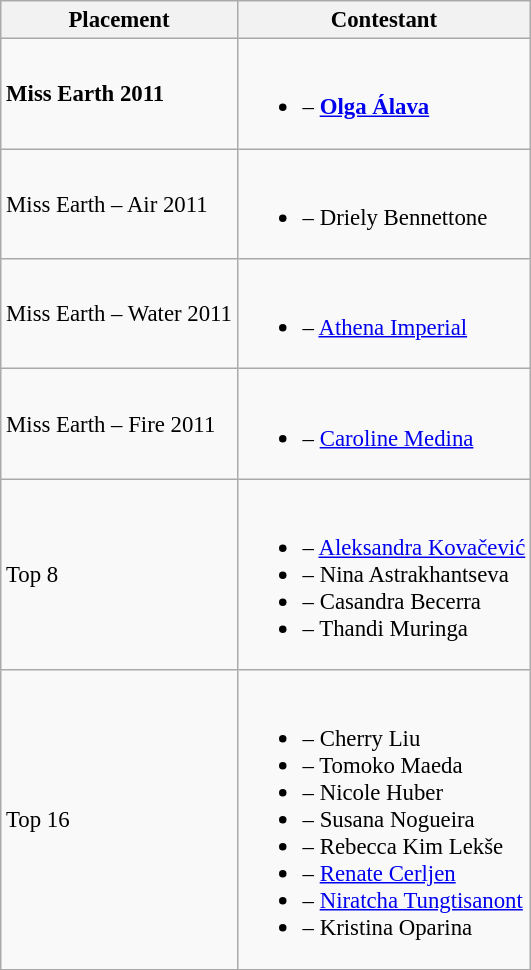<table class="wikitable sortable" style="font-size:95%;">
<tr>
<th>Placement</th>
<th>Contestant</th>
</tr>
<tr>
<td><strong>Miss Earth 2011</strong></td>
<td><br><ul><li><strong></strong> – <strong><a href='#'>Olga Álava</a></strong></li></ul></td>
</tr>
<tr>
<td>Miss Earth – Air 2011</td>
<td><br><ul><li> – Driely Bennettone</li></ul></td>
</tr>
<tr>
<td>Miss Earth – Water 2011</td>
<td><br><ul><li> – <a href='#'>Athena Imperial</a></li></ul></td>
</tr>
<tr>
<td>Miss Earth – Fire 2011</td>
<td><br><ul><li> – <a href='#'>Caroline Medina</a></li></ul></td>
</tr>
<tr>
<td>Top 8</td>
<td><br><ul><li> – <a href='#'>Aleksandra Kovačević</a></li><li> – Nina Astrakhantseva</li><li> – Casandra Becerra</li><li> – Thandi Muringa</li></ul></td>
</tr>
<tr>
<td>Top 16</td>
<td><br><ul><li> – Cherry Liu</li><li> – Tomoko Maeda</li><li> – Nicole Huber</li><li> – Susana Nogueira</li><li> – Rebecca Kim Lekše</li><li> – <a href='#'>Renate Cerljen</a></li><li> – <a href='#'>Niratcha Tungtisanont</a></li><li> – Kristina Oparina</li></ul></td>
</tr>
</table>
